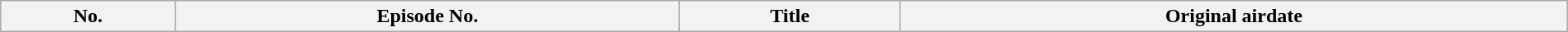<table class="wikitable plainrowheaders" style="width:100%; margin:auto;">
<tr>
<th>No.</th>
<th>Episode No.</th>
<th>Title</th>
<th>Original airdate<br>






</th>
</tr>
</table>
